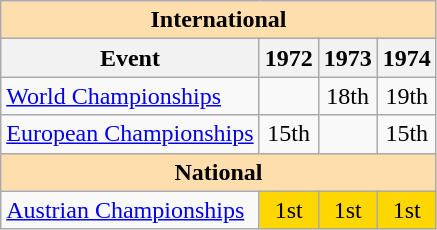<table class="wikitable" style="text-align:center">
<tr>
<th style="background-color: #ffdead; " colspan=4 align=center>International</th>
</tr>
<tr>
<th>Event</th>
<th>1972</th>
<th>1973</th>
<th>1974</th>
</tr>
<tr>
<td align=left><a href='#'>World Championships</a></td>
<td></td>
<td>18th</td>
<td>19th</td>
</tr>
<tr>
<td align=left><a href='#'>European Championships</a></td>
<td>15th</td>
<td></td>
<td>15th</td>
</tr>
<tr>
<th style="background-color: #ffdead; " colspan=4 align=center>National</th>
</tr>
<tr>
<td align=left><a href='#'>Austrian Championships</a></td>
<td bgcolor=gold>1st</td>
<td bgcolor=gold>1st</td>
<td bgcolor=gold>1st</td>
</tr>
</table>
